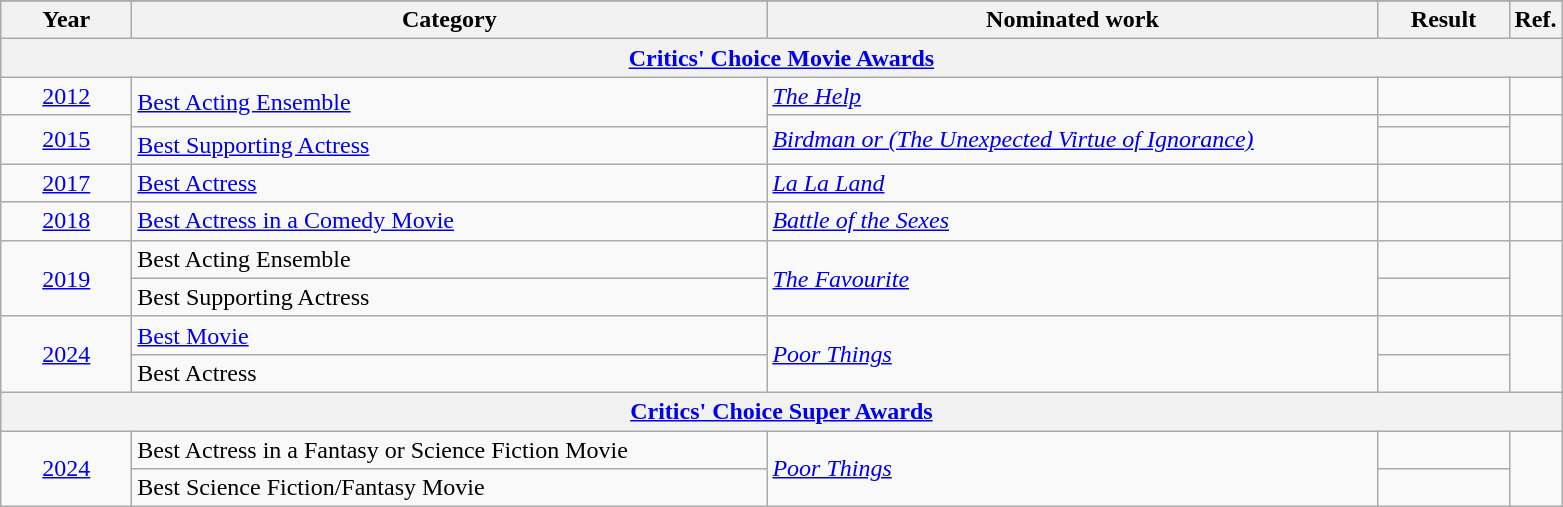<table class=wikitable>
<tr>
</tr>
<tr>
<th scope="col" style="width:5em;">Year</th>
<th scope="col" style="width:26em;">Category</th>
<th scope="col" style="width:25em;">Nominated work</th>
<th scope="col" style="width:5em;">Result</th>
<th>Ref.</th>
</tr>
<tr>
<th colspan=5><a href='#'>Critics' Choice Movie Awards</a></th>
</tr>
<tr>
<td style="text-align:center;"><a href='#'>2012</a></td>
<td rowspan=2><a href='#'>Best Acting Ensemble</a></td>
<td><em><a href='#'>The Help</a></em></td>
<td></td>
<td style="text-align:center;"></td>
</tr>
<tr>
<td style="text-align:center;", rowspan=2><a href='#'>2015</a></td>
<td rowspan=2><em><a href='#'>Birdman or (The Unexpected Virtue of Ignorance)</a></em></td>
<td></td>
<td rowspan=2 style="text-align:center;"></td>
</tr>
<tr>
<td><a href='#'>Best Supporting Actress</a></td>
<td></td>
</tr>
<tr>
<td style="text-align:center;"><a href='#'>2017</a></td>
<td><a href='#'>Best Actress</a></td>
<td><em><a href='#'>La La Land</a></em></td>
<td></td>
<td style="text-align:center;"></td>
</tr>
<tr>
<td style="text-align:center;"><a href='#'>2018</a></td>
<td><a href='#'>Best Actress in a Comedy Movie</a></td>
<td><em><a href='#'>Battle of the Sexes</a></em></td>
<td></td>
<td style="text-align:center;"></td>
</tr>
<tr>
<td Scope=row rowspan=2, style="text-align:center;"><a href='#'>2019</a></td>
<td>Best Acting Ensemble</td>
<td rowspan=2><em><a href='#'>The Favourite</a> </em></td>
<td></td>
<td rowspan=2 style="text-align:center;"><br></td>
</tr>
<tr>
<td>Best Supporting Actress</td>
<td></td>
</tr>
<tr>
<td rowspan="2" scope=row, style="text-align:center;"><a href='#'>2024</a></td>
<td><a href='#'>Best Movie</a></td>
<td rowspan="2"><em><a href='#'>Poor Things</a></em></td>
<td></td>
<td rowspan="2" style="text-align:center;"><br></td>
</tr>
<tr>
<td>Best Actress</td>
<td></td>
</tr>
<tr>
<th colspan=5><a href='#'>Critics' Choice Super Awards</a></th>
</tr>
<tr>
<td rowspan="2" Scope=row, style="text-align:center;"><a href='#'>2024</a></td>
<td>Best Actress in a Fantasy or Science Fiction Movie</td>
<td rowspan="2"><em><a href='#'>Poor Things</a></em></td>
<td></td>
<td rowspan="2" style="text-align:center;"></td>
</tr>
<tr>
<td>Best Science Fiction/Fantasy Movie</td>
<td></td>
</tr>
</table>
